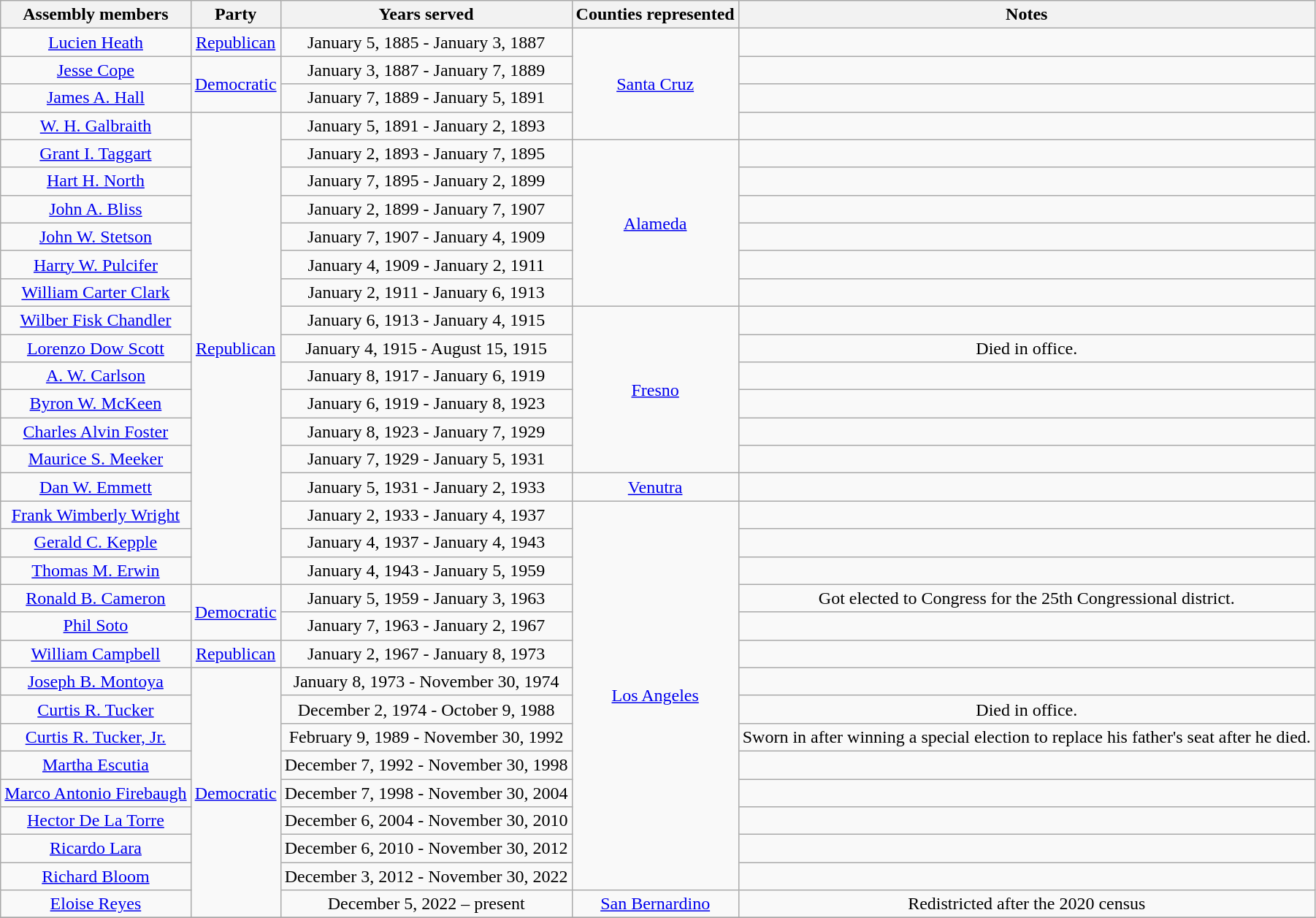<table class=wikitable style="text-align:center">
<tr>
<th>Assembly members</th>
<th>Party</th>
<th>Years served</th>
<th>Counties represented</th>
<th>Notes</th>
</tr>
<tr>
<td><a href='#'>Lucien Heath</a></td>
<td><a href='#'>Republican</a></td>
<td>January 5, 1885 - January 3, 1887</td>
<td rowspan=4><a href='#'>Santa Cruz</a></td>
<td></td>
</tr>
<tr>
<td><a href='#'>Jesse Cope</a></td>
<td rowspan=2 ><a href='#'>Democratic</a></td>
<td>January 3, 1887 - January 7, 1889</td>
<td></td>
</tr>
<tr>
<td><a href='#'>James A. Hall</a></td>
<td>January 7, 1889 - January 5, 1891</td>
<td></td>
</tr>
<tr>
<td><a href='#'>W. H. Galbraith</a></td>
<td rowspan=17 ><a href='#'>Republican</a></td>
<td>January 5, 1891 - January 2, 1893</td>
<td></td>
</tr>
<tr>
<td><a href='#'>Grant I. Taggart</a></td>
<td>January 2, 1893 - January 7, 1895</td>
<td rowspan=6><a href='#'>Alameda</a></td>
<td></td>
</tr>
<tr>
<td><a href='#'>Hart H. North</a></td>
<td>January 7, 1895 - January 2, 1899</td>
<td></td>
</tr>
<tr>
<td><a href='#'>John A. Bliss</a></td>
<td>January 2, 1899 - January 7, 1907</td>
<td></td>
</tr>
<tr>
<td><a href='#'>John W. Stetson</a></td>
<td>January 7, 1907 - January 4, 1909</td>
<td></td>
</tr>
<tr>
<td><a href='#'>Harry W. Pulcifer</a></td>
<td>January 4, 1909 - January 2, 1911</td>
<td></td>
</tr>
<tr>
<td><a href='#'>William Carter Clark</a></td>
<td>January 2, 1911 - January 6, 1913</td>
<td></td>
</tr>
<tr>
<td><a href='#'>Wilber Fisk Chandler</a></td>
<td>January 6, 1913 - January 4, 1915</td>
<td rowspan=6><a href='#'>Fresno</a></td>
<td></td>
</tr>
<tr>
<td><a href='#'>Lorenzo Dow Scott</a></td>
<td>January 4, 1915 - August 15, 1915</td>
<td>Died in office.</td>
</tr>
<tr>
<td><a href='#'>A. W. Carlson</a></td>
<td>January 8, 1917 - January 6, 1919</td>
<td></td>
</tr>
<tr>
<td><a href='#'>Byron W. McKeen</a></td>
<td>January 6, 1919 - January 8, 1923</td>
<td></td>
</tr>
<tr>
<td><a href='#'>Charles Alvin Foster</a></td>
<td>January 8, 1923 - January 7, 1929</td>
<td></td>
</tr>
<tr>
<td><a href='#'>Maurice S. Meeker</a></td>
<td>January 7, 1929 - January 5, 1931</td>
<td></td>
</tr>
<tr>
<td><a href='#'>Dan W. Emmett</a></td>
<td>January 5, 1931 - January 2, 1933</td>
<td><a href='#'>Venutra</a></td>
<td></td>
</tr>
<tr>
<td><a href='#'>Frank Wimberly Wright</a></td>
<td>January 2, 1933 - January 4, 1937</td>
<td rowspan=14><a href='#'>Los Angeles</a></td>
<td></td>
</tr>
<tr>
<td><a href='#'>Gerald C. Kepple</a></td>
<td>January 4, 1937 - January 4, 1943</td>
<td></td>
</tr>
<tr>
<td><a href='#'>Thomas M. Erwin</a></td>
<td>January 4, 1943 - January 5, 1959</td>
<td></td>
</tr>
<tr>
<td><a href='#'>Ronald B. Cameron</a></td>
<td rowspan=2 ><a href='#'>Democratic</a></td>
<td>January 5, 1959 - January 3, 1963</td>
<td>Got elected to Congress for the 25th Congressional district.</td>
</tr>
<tr>
<td><a href='#'>Phil Soto</a></td>
<td>January 7, 1963 - January 2, 1967</td>
<td></td>
</tr>
<tr>
<td><a href='#'>William Campbell</a></td>
<td><a href='#'>Republican</a></td>
<td>January 2, 1967 - January 8, 1973</td>
<td></td>
</tr>
<tr>
<td><a href='#'>Joseph B. Montoya</a></td>
<td rowspan=9 ><a href='#'>Democratic</a></td>
<td>January 8, 1973 - November 30, 1974</td>
<td></td>
</tr>
<tr>
<td><a href='#'>Curtis R. Tucker</a></td>
<td>December 2, 1974 - October 9, 1988</td>
<td>Died in office.</td>
</tr>
<tr>
<td><a href='#'>Curtis R. Tucker, Jr.</a></td>
<td>February 9, 1989 - November 30, 1992</td>
<td>Sworn in after winning a special election to replace his father's seat after he died.</td>
</tr>
<tr>
<td><a href='#'>Martha Escutia</a></td>
<td>December 7, 1992 - November 30, 1998</td>
<td></td>
</tr>
<tr>
<td><a href='#'>Marco Antonio Firebaugh</a></td>
<td>December 7, 1998 - November 30, 2004</td>
<td></td>
</tr>
<tr>
<td><a href='#'>Hector De La Torre</a></td>
<td>December 6, 2004 - November 30, 2010</td>
<td></td>
</tr>
<tr>
<td><a href='#'>Ricardo Lara</a></td>
<td>December 6, 2010 - November 30, 2012</td>
<td></td>
</tr>
<tr>
<td><a href='#'>Richard Bloom</a></td>
<td>December 3, 2012 - November 30, 2022</td>
<td></td>
</tr>
<tr>
<td><a href='#'>Eloise Reyes</a></td>
<td>December 5, 2022 – present</td>
<td><a href='#'>San Bernardino</a></td>
<td>Redistricted after the 2020 census</td>
</tr>
<tr>
</tr>
</table>
